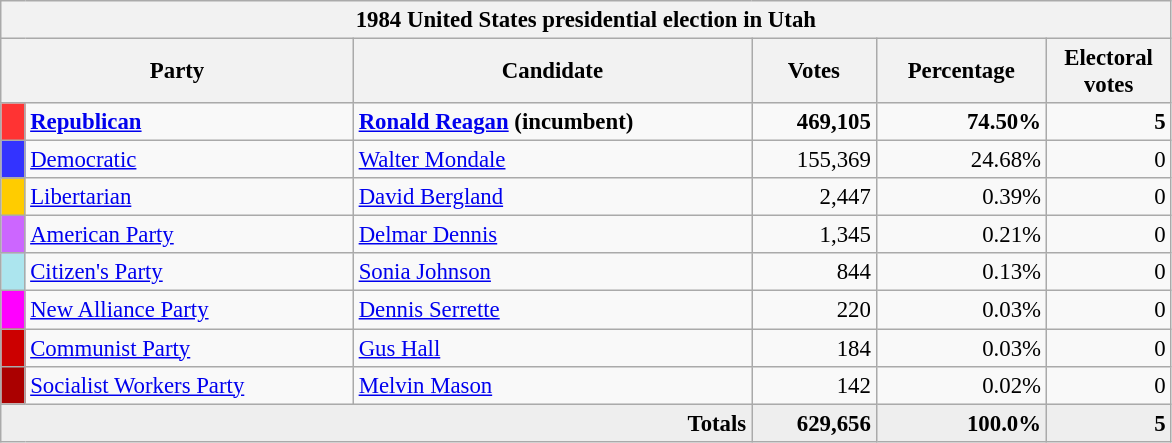<table class="wikitable" style="font-size: 95%;">
<tr>
<th colspan="6">1984 United States presidential election in Utah</th>
</tr>
<tr>
<th colspan="2" style="width: 15em">Party</th>
<th style="width: 17em">Candidate</th>
<th style="width: 5em">Votes</th>
<th style="width: 7em">Percentage</th>
<th style="width: 5em">Electoral votes</th>
</tr>
<tr>
<th style="background:#f33; width:3px;"></th>
<td style="width: 130px"><strong><a href='#'>Republican</a></strong></td>
<td><strong><a href='#'>Ronald Reagan</a> (incumbent)</strong></td>
<td style="text-align:right;"><strong>469,105</strong></td>
<td style="text-align:right;"><strong>74.50%</strong></td>
<td style="text-align:right;"><strong>5</strong></td>
</tr>
<tr>
<th style="background:#33f; width:3px;"></th>
<td style="width: 130px"><a href='#'>Democratic</a></td>
<td><a href='#'>Walter Mondale</a></td>
<td style="text-align:right;">155,369</td>
<td style="text-align:right;">24.68%</td>
<td style="text-align:right;">0</td>
</tr>
<tr>
<th style="background:#FFCC00; width:3px;"></th>
<td style="width: 130px"><a href='#'>Libertarian</a></td>
<td><a href='#'>David Bergland</a></td>
<td style="text-align:right;">2,447</td>
<td style="text-align:right;">0.39%</td>
<td style="text-align:right;">0</td>
</tr>
<tr>
<th style="background:#CC66FF; width:3px;"></th>
<td style="width: 130px"><a href='#'>American Party</a></td>
<td><a href='#'>Delmar Dennis</a></td>
<td style="text-align:right;">1,345</td>
<td style="text-align:right;">0.21%</td>
<td style="text-align:right;">0</td>
</tr>
<tr>
<th style="background: #ACE5EE; width:3px;"></th>
<td style="width: 130px"><a href='#'>Citizen's Party</a></td>
<td><a href='#'>Sonia Johnson</a></td>
<td style="text-align:right;">844</td>
<td style="text-align:right;">0.13%</td>
<td style="text-align:right;">0</td>
</tr>
<tr>
<th style="background: #FF00FF; width:3px;"></th>
<td style="width: 130px"><a href='#'>New Alliance Party</a></td>
<td><a href='#'>Dennis Serrette</a></td>
<td style="text-align:right;">220</td>
<td style="text-align:right;">0.03%</td>
<td style="text-align:right;">0</td>
</tr>
<tr>
<th style="background:#c00; width:3px;"></th>
<td style="width: 130px"><a href='#'>Communist Party</a></td>
<td><a href='#'>Gus Hall</a></td>
<td style="text-align:right;">184</td>
<td style="text-align:right;">0.03%</td>
<td style="text-align:right;">0</td>
</tr>
<tr>
<th style="background: #aa0000; width:3px;"></th>
<td style="width: 130px"><a href='#'>Socialist Workers Party</a></td>
<td><a href='#'>Melvin Mason</a></td>
<td style="text-align:right;">142</td>
<td style="text-align:right;">0.02%</td>
<td style="text-align:right;">0</td>
</tr>
<tr style="background:#eee; text-align:right;">
<td colspan="3"><strong>Totals</strong></td>
<td><strong>629,656</strong></td>
<td><strong>100.0%</strong></td>
<td><strong>5</strong></td>
</tr>
</table>
